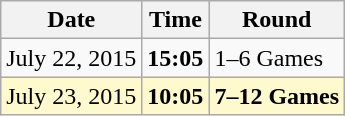<table class="wikitable">
<tr>
<th>Date</th>
<th>Time</th>
<th>Round</th>
</tr>
<tr>
<td>July 22, 2015</td>
<td><strong>15:05</strong></td>
<td>1–6 Games</td>
</tr>
<tr style=background:lemonchiffon>
<td>July 23, 2015</td>
<td><strong>10:05</strong></td>
<td><strong>7–12 Games</strong></td>
</tr>
</table>
